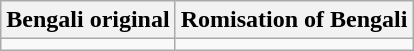<table class="wikitable">
<tr>
<th>Bengali original</th>
<th>Romisation of Bengali</th>
</tr>
<tr>
<td></td>
<td></td>
</tr>
</table>
